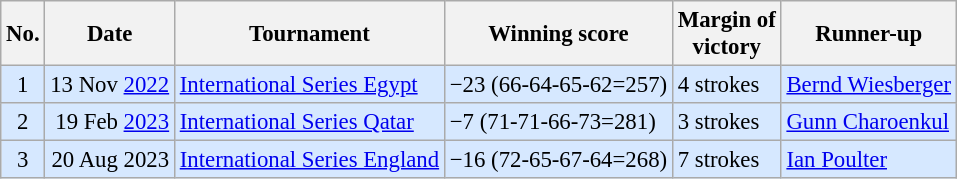<table class="wikitable" style="font-size:95%;">
<tr>
<th>No.</th>
<th>Date</th>
<th>Tournament</th>
<th>Winning score</th>
<th>Margin of<br>victory</th>
<th>Runner-up</th>
</tr>
<tr style="background:#D6E8FF;">
<td align=center>1</td>
<td align=right>13 Nov <a href='#'>2022</a></td>
<td><a href='#'>International Series Egypt</a></td>
<td>−23 (66-64-65-62=257)</td>
<td>4 strokes</td>
<td> <a href='#'>Bernd Wiesberger</a></td>
</tr>
<tr style="background:#D6E8FF;">
<td align=center>2</td>
<td align=right>19 Feb <a href='#'>2023</a></td>
<td><a href='#'>International Series Qatar</a></td>
<td>−7 (71-71-66-73=281)</td>
<td>3 strokes</td>
<td> <a href='#'>Gunn Charoenkul</a></td>
</tr>
<tr style="background:#D6E8FF;">
<td align=center>3</td>
<td align=right>20 Aug 2023</td>
<td><a href='#'>International Series England</a></td>
<td>−16 (72-65-67-64=268)</td>
<td>7 strokes</td>
<td> <a href='#'>Ian Poulter</a></td>
</tr>
</table>
